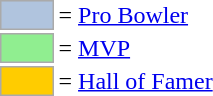<table>
<tr>
<td style="background-color:lightsteelblue; border:1px solid #aaaaaa; width:2em;"></td>
<td>= <a href='#'>Pro Bowler</a></td>
</tr>
<tr>
<td style="background-color:lightgreen; border:1px solid #aaaaaa; width:2em;"></td>
<td>= <a href='#'>MVP</a></td>
</tr>
<tr>
<td style="background-color:#FFCC00; border:1px solid #aaaaaa; width:2em;"></td>
<td>= <a href='#'>Hall of Famer</a></td>
</tr>
</table>
